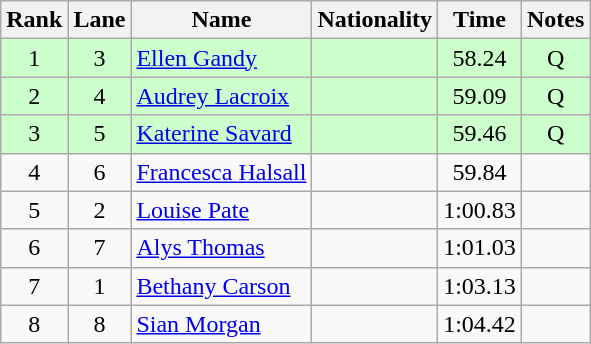<table class="wikitable sortable" style="text-align:center">
<tr>
<th>Rank</th>
<th>Lane</th>
<th>Name</th>
<th>Nationality</th>
<th>Time</th>
<th>Notes</th>
</tr>
<tr bgcolor=ccffcc>
<td>1</td>
<td>3</td>
<td align=left><a href='#'>Ellen Gandy</a></td>
<td align=left></td>
<td>58.24</td>
<td>Q</td>
</tr>
<tr bgcolor=ccffcc>
<td>2</td>
<td>4</td>
<td align=left><a href='#'>Audrey Lacroix</a></td>
<td align=left></td>
<td>59.09</td>
<td>Q</td>
</tr>
<tr bgcolor=ccffcc>
<td>3</td>
<td>5</td>
<td align=left><a href='#'>Katerine Savard</a></td>
<td align=left></td>
<td>59.46</td>
<td>Q</td>
</tr>
<tr>
<td>4</td>
<td>6</td>
<td align=left><a href='#'>Francesca Halsall</a></td>
<td align=left></td>
<td>59.84</td>
<td></td>
</tr>
<tr>
<td>5</td>
<td>2</td>
<td align=left><a href='#'>Louise Pate</a></td>
<td align=left></td>
<td>1:00.83</td>
<td></td>
</tr>
<tr>
<td>6</td>
<td>7</td>
<td align=left><a href='#'>Alys Thomas</a></td>
<td align=left></td>
<td>1:01.03</td>
<td></td>
</tr>
<tr>
<td>7</td>
<td>1</td>
<td align=left><a href='#'>Bethany Carson</a></td>
<td align=left></td>
<td>1:03.13</td>
<td></td>
</tr>
<tr>
<td>8</td>
<td>8</td>
<td align=left><a href='#'>Sian Morgan</a></td>
<td align=left></td>
<td>1:04.42</td>
<td></td>
</tr>
</table>
